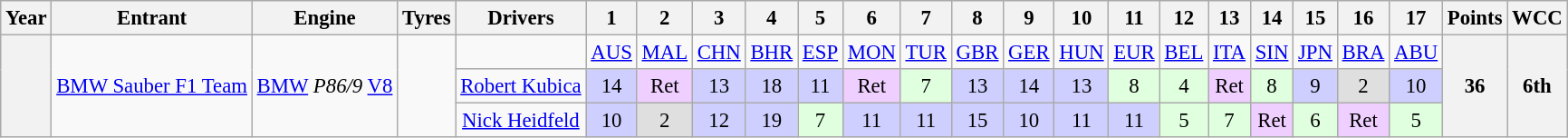<table class="wikitable" style="text-align:center; font-size:95%">
<tr>
<th>Year</th>
<th>Entrant</th>
<th>Engine</th>
<th>Tyres</th>
<th>Drivers</th>
<th>1</th>
<th>2</th>
<th>3</th>
<th>4</th>
<th>5</th>
<th>6</th>
<th>7</th>
<th>8</th>
<th>9</th>
<th>10</th>
<th>11</th>
<th>12</th>
<th>13</th>
<th>14</th>
<th>15</th>
<th>16</th>
<th>17</th>
<th>Points</th>
<th>WCC</th>
</tr>
<tr>
<th rowspan="3"></th>
<td rowspan="3"><a href='#'>BMW Sauber F1 Team</a></td>
<td rowspan="3"><a href='#'>BMW</a> <em>P86/9</em> <a href='#'>V8</a></td>
<td rowspan="3"></td>
<td></td>
<td><a href='#'>AUS</a></td>
<td><a href='#'>MAL</a></td>
<td><a href='#'>CHN</a></td>
<td><a href='#'>BHR</a></td>
<td><a href='#'>ESP</a></td>
<td><a href='#'>MON</a></td>
<td><a href='#'>TUR</a></td>
<td><a href='#'>GBR</a></td>
<td><a href='#'>GER</a></td>
<td><a href='#'>HUN</a></td>
<td><a href='#'>EUR</a></td>
<td><a href='#'>BEL</a></td>
<td><a href='#'>ITA</a></td>
<td><a href='#'>SIN</a></td>
<td><a href='#'>JPN</a></td>
<td><a href='#'>BRA</a></td>
<td><a href='#'>ABU</a></td>
<th rowspan=3>36</th>
<th rowspan=3>6th</th>
</tr>
<tr>
<td> <a href='#'>Robert Kubica</a></td>
<td style="background:#CFCFFF;">14</td>
<td style="background:#EFCFFF;">Ret</td>
<td style="background:#CFCFFF;">13</td>
<td style="background:#CFCFFF;">18</td>
<td style="background:#CFCFFF;">11</td>
<td style="background:#EFCFFF;">Ret</td>
<td style="background:#DFFFDF;">7</td>
<td style="background:#CFCFFF;">13</td>
<td style="background:#CFCFFF;">14</td>
<td style="background:#CFCFFF;">13</td>
<td style="background:#DFFFDF;">8</td>
<td style="background:#DFFFDF;">4</td>
<td style="background:#EFCFFF;">Ret</td>
<td style="background:#DFFFDF;">8</td>
<td style="background:#CFCFFF;">9</td>
<td style="background:#DFDFDF;">2</td>
<td style="background:#CFCFFF;">10</td>
</tr>
<tr>
<td> <a href='#'>Nick Heidfeld</a></td>
<td style="background:#CFCFFF;">10</td>
<td style="background:#DFDFDF;">2</td>
<td style="background:#CFCFFF;">12</td>
<td style="background:#CFCFFF;">19</td>
<td style="background:#DFFFDF;">7</td>
<td style="background:#CFCFFF;">11</td>
<td style="background:#CFCFFF;">11</td>
<td style="background:#CFCFFF;">15</td>
<td style="background:#CFCFFF;">10</td>
<td style="background:#CFCFFF;">11</td>
<td style="background:#CFCFFF;">11</td>
<td style="background:#DFFFDF;">5</td>
<td style="background:#DFFFDF;">7</td>
<td style="background:#EFCFFF;">Ret</td>
<td style="background:#DFFFDF;">6</td>
<td style="background:#EFCFFF;">Ret</td>
<td style="background:#DFFFDF;">5</td>
</tr>
</table>
